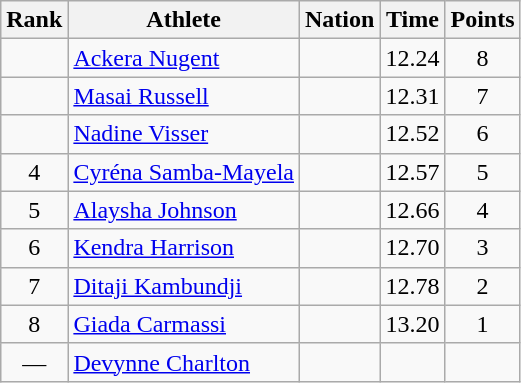<table class="wikitable">
<tr>
<th scope="col">Rank</th>
<th scope="col">Athlete</th>
<th scope="col">Nation</th>
<th scope="col">Time</th>
<th scope="col">Points</th>
</tr>
<tr>
<td align=center></td>
<td><a href='#'>Ackera Nugent</a></td>
<td></td>
<td>12.24</td>
<td align=center>8</td>
</tr>
<tr>
<td align=center></td>
<td><a href='#'>Masai Russell</a></td>
<td></td>
<td>12.31</td>
<td align=center>7</td>
</tr>
<tr>
<td align=center></td>
<td><a href='#'>Nadine Visser</a></td>
<td></td>
<td>12.52</td>
<td align=center>6</td>
</tr>
<tr>
<td align=center>4</td>
<td><a href='#'>Cyréna Samba-Mayela</a></td>
<td></td>
<td>12.57</td>
<td align=center>5</td>
</tr>
<tr>
<td align=center>5</td>
<td><a href='#'>Alaysha Johnson</a></td>
<td></td>
<td>12.66</td>
<td align=center>4</td>
</tr>
<tr>
<td align=center>6</td>
<td><a href='#'>Kendra Harrison</a></td>
<td></td>
<td>12.70</td>
<td align=center>3</td>
</tr>
<tr>
<td align=center>7</td>
<td><a href='#'>Ditaji Kambundji</a></td>
<td></td>
<td>12.78</td>
<td align=center>2</td>
</tr>
<tr>
<td align=center>8</td>
<td><a href='#'>Giada Carmassi</a></td>
<td></td>
<td>13.20</td>
<td align=center>1</td>
</tr>
<tr>
<td align=center>—</td>
<td><a href='#'>Devynne Charlton</a></td>
<td></td>
<td></td>
<td align=center></td>
</tr>
</table>
